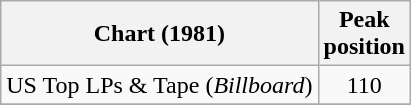<table class="wikitable">
<tr>
<th>Chart (1981)</th>
<th>Peak<br>position</th>
</tr>
<tr>
<td>US Top LPs & Tape (<em>Billboard</em>)</td>
<td align="center">110</td>
</tr>
<tr>
</tr>
</table>
